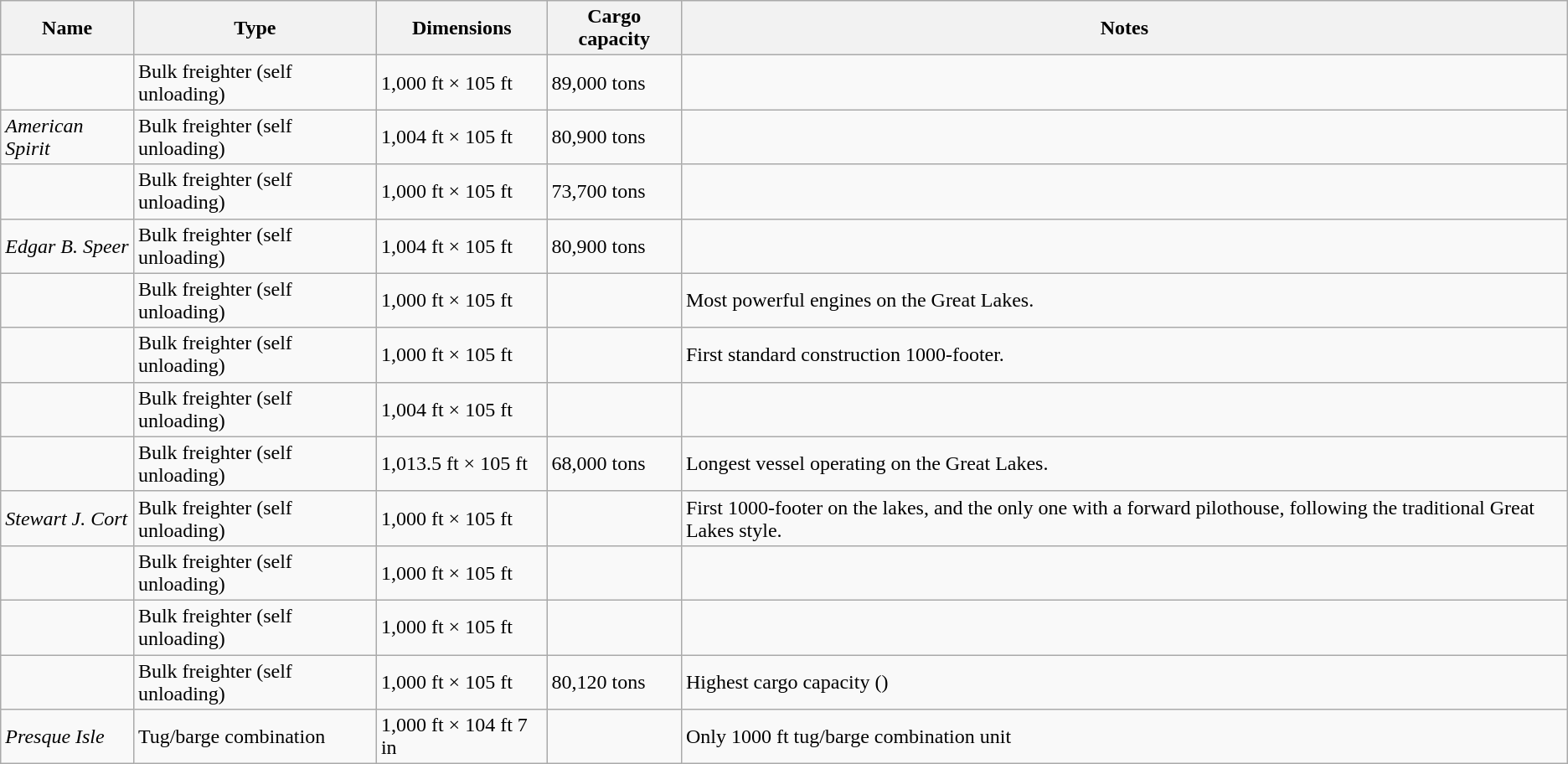<table class="wikitable">
<tr>
<th>Name</th>
<th>Type</th>
<th>Dimensions</th>
<th>Cargo capacity</th>
<th>Notes</th>
</tr>
<tr>
<td></td>
<td>Bulk freighter (self unloading)</td>
<td>1,000 ft × 105 ft</td>
<td>89,000 tons</td>
<td></td>
</tr>
<tr>
<td><em>American Spirit</em></td>
<td>Bulk freighter (self unloading)</td>
<td>1,004 ft × 105 ft</td>
<td>80,900 tons</td>
<td></td>
</tr>
<tr>
<td></td>
<td>Bulk freighter (self unloading)</td>
<td>1,000 ft × 105 ft</td>
<td>73,700 tons</td>
<td></td>
</tr>
<tr>
<td><em>Edgar B. Speer</em></td>
<td>Bulk freighter (self unloading)</td>
<td>1,004 ft × 105 ft</td>
<td>80,900 tons</td>
<td></td>
</tr>
<tr>
<td></td>
<td>Bulk freighter (self unloading)</td>
<td>1,000 ft × 105 ft</td>
<td></td>
<td>Most powerful engines on the Great Lakes.</td>
</tr>
<tr>
<td></td>
<td>Bulk freighter (self unloading)</td>
<td>1,000 ft × 105 ft</td>
<td></td>
<td>First standard construction 1000-footer.</td>
</tr>
<tr>
<td></td>
<td>Bulk freighter (self unloading)</td>
<td>1,004 ft × 105 ft</td>
<td></td>
<td></td>
</tr>
<tr>
<td></td>
<td>Bulk freighter (self unloading)</td>
<td>1,013.5 ft × 105 ft</td>
<td>68,000 tons</td>
<td>Longest vessel operating on the Great Lakes.</td>
</tr>
<tr>
<td><em>Stewart J. Cort</em></td>
<td>Bulk freighter (self unloading)</td>
<td>1,000 ft × 105 ft</td>
<td></td>
<td>First 1000-footer on the lakes, and the only one with a forward pilothouse, following the traditional Great Lakes style.</td>
</tr>
<tr>
<td></td>
<td>Bulk freighter (self unloading)</td>
<td>1,000 ft × 105 ft</td>
<td></td>
<td></td>
</tr>
<tr>
<td></td>
<td>Bulk freighter (self unloading)</td>
<td>1,000 ft × 105 ft</td>
<td></td>
<td></td>
</tr>
<tr>
<td></td>
<td>Bulk freighter (self unloading)</td>
<td>1,000 ft × 105 ft</td>
<td>80,120 tons</td>
<td>Highest cargo capacity ()</td>
</tr>
<tr>
<td><em>Presque Isle</em></td>
<td>Tug/barge combination</td>
<td>1,000 ft × 104 ft 7 in</td>
<td></td>
<td>Only 1000 ft tug/barge combination unit</td>
</tr>
</table>
